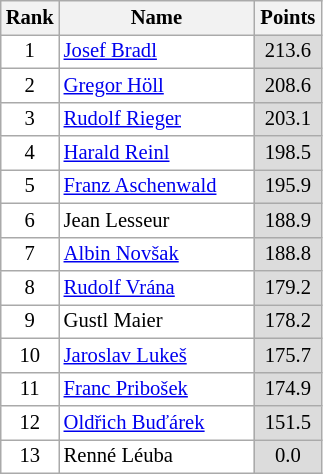<table class="wikitable sortable" style="background:#fff; font-size:86%; width:17%; line-height:16px; border:grey solid 1px; border-collapse:collapse;">
<tr>
<th width="30">Rank</th>
<th width="175">Name</th>
<th width="40">Points</th>
</tr>
<tr>
<td align=center>1</td>
<td> <a href='#'>Josef Bradl</a></td>
<td align=center bgcolor=#DCDCDC>213.6</td>
</tr>
<tr>
<td align=center>2</td>
<td> <a href='#'>Gregor Höll</a></td>
<td align=center bgcolor=#DCDCDC>208.6</td>
</tr>
<tr>
<td align=center>3</td>
<td> <a href='#'>Rudolf Rieger</a></td>
<td align=center bgcolor=#DCDCDC>203.1</td>
</tr>
<tr>
<td align=center>4</td>
<td> <a href='#'>Harald Reinl</a></td>
<td align=center bgcolor=#DCDCDC>198.5</td>
</tr>
<tr>
<td align=center>5</td>
<td> <a href='#'>Franz Aschenwald</a></td>
<td align=center bgcolor=#DCDCDC>195.9</td>
</tr>
<tr>
<td align=center>6</td>
<td> Jean Lesseur</td>
<td align=center bgcolor=#DCDCDC>188.9</td>
</tr>
<tr>
<td align=center>7</td>
<td> <a href='#'>Albin Novšak</a></td>
<td align=center bgcolor=#DCDCDC>188.8</td>
</tr>
<tr>
<td align=center>8</td>
<td> <a href='#'>Rudolf Vrána</a></td>
<td align=center bgcolor=#DCDCDC>179.2</td>
</tr>
<tr>
<td align=center>9</td>
<td> Gustl Maier</td>
<td align=center bgcolor=#DCDCDC>178.2</td>
</tr>
<tr>
<td align=center>10</td>
<td> <a href='#'>Jaroslav Lukeš</a></td>
<td align=center bgcolor=#DCDCDC>175.7</td>
</tr>
<tr>
<td align=center>11</td>
<td> <a href='#'>Franc Pribošek</a></td>
<td align=center bgcolor=#DCDCDC>174.9</td>
</tr>
<tr>
<td align=center>12</td>
<td> <a href='#'>Oldřich Buďárek</a></td>
<td align=center bgcolor=#DCDCDC>151.5</td>
</tr>
<tr>
<td align=center>13</td>
<td> Renné Léuba</td>
<td align=center bgcolor=#DCDCDC>0.0</td>
</tr>
</table>
